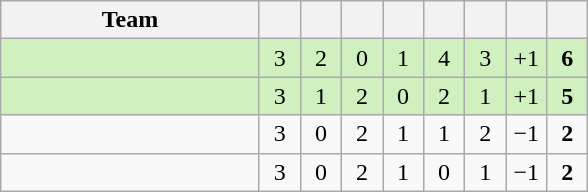<table class="wikitable" style="text-align: center;">
<tr>
<th width=165>Team</th>
<th width=20></th>
<th width=20></th>
<th width=20></th>
<th width=20></th>
<th width=20></th>
<th width=20></th>
<th width=20></th>
<th width=20></th>
</tr>
<tr bgcolor="#D0F0C0">
<td style="text-align:left;"></td>
<td>3</td>
<td>2</td>
<td>0</td>
<td>1</td>
<td>4</td>
<td>3</td>
<td>+1</td>
<td><strong>6</strong></td>
</tr>
<tr bgcolor="#D0F0C0">
<td style="text-align:left;"></td>
<td>3</td>
<td>1</td>
<td>2</td>
<td>0</td>
<td>2</td>
<td>1</td>
<td>+1</td>
<td><strong>5</strong></td>
</tr>
<tr>
<td style="text-align:left;"></td>
<td>3</td>
<td>0</td>
<td>2</td>
<td>1</td>
<td>1</td>
<td>2</td>
<td>−1</td>
<td><strong>2</strong></td>
</tr>
<tr>
<td style="text-align:left;"></td>
<td>3</td>
<td>0</td>
<td>2</td>
<td>1</td>
<td>0</td>
<td>1</td>
<td>−1</td>
<td><strong>2</strong></td>
</tr>
</table>
